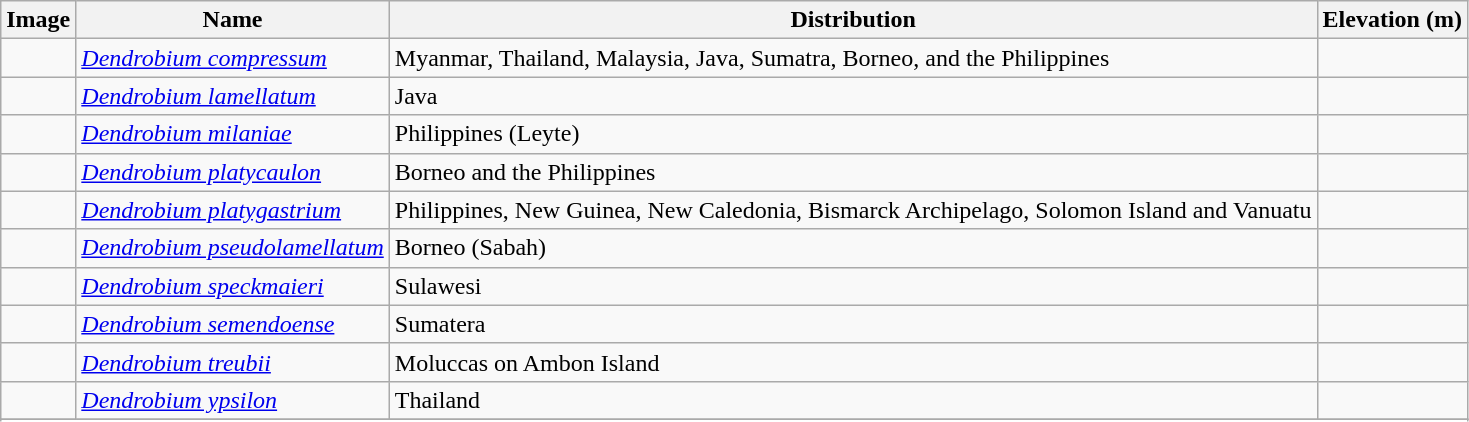<table class="wikitable collapsible">
<tr>
<th>Image</th>
<th>Name</th>
<th>Distribution</th>
<th>Elevation (m)</th>
</tr>
<tr>
<td></td>
<td><em><a href='#'>Dendrobium compressum</a></em> </td>
<td>Myanmar, Thailand, Malaysia, Java, Sumatra, Borneo, and the Philippines</td>
<td></td>
</tr>
<tr>
<td></td>
<td><em><a href='#'>Dendrobium lamellatum</a></em> </td>
<td>Java</td>
<td></td>
</tr>
<tr>
<td></td>
<td><em><a href='#'>Dendrobium milaniae</a></em> </td>
<td>Philippines (Leyte)</td>
<td></td>
</tr>
<tr>
<td></td>
<td><em><a href='#'>Dendrobium platycaulon</a></em> </td>
<td>Borneo and the Philippines</td>
<td></td>
</tr>
<tr>
<td></td>
<td><em><a href='#'>Dendrobium platygastrium</a></em> </td>
<td>Philippines, New Guinea, New Caledonia, Bismarck Archipelago, Solomon Island and Vanuatu</td>
<td></td>
</tr>
<tr>
<td></td>
<td><em><a href='#'>Dendrobium pseudolamellatum</a></em> </td>
<td>Borneo (Sabah)</td>
<td></td>
</tr>
<tr>
<td></td>
<td><em><a href='#'>Dendrobium speckmaieri</a></em> </td>
<td>Sulawesi</td>
<td></td>
</tr>
<tr>
<td></td>
<td><em><a href='#'>Dendrobium semendoense</a></em> </td>
<td>Sumatera</td>
<td></td>
</tr>
<tr>
<td></td>
<td><em><a href='#'>Dendrobium treubii</a></em> </td>
<td>Moluccas on Ambon Island</td>
<td></td>
</tr>
<tr>
<td></td>
<td><em><a href='#'>Dendrobium ypsilon</a></em> </td>
<td>Thailand</td>
<td></td>
</tr>
<tr>
</tr>
<tr>
</tr>
</table>
